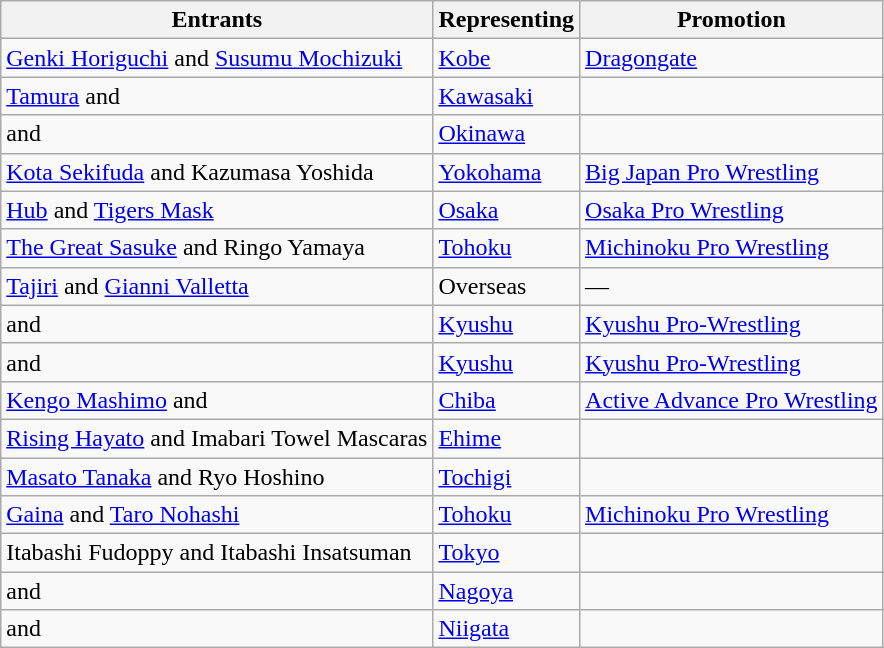<table class="wikitable">
<tr>
<th>Entrants</th>
<th>Representing</th>
<th>Promotion</th>
</tr>
<tr>
<td><a href='#'>Genki Horiguchi</a> and <a href='#'>Susumu Mochizuki</a></td>
<td><a href='#'>Kobe</a></td>
<td><a href='#'>Dragongate</a></td>
</tr>
<tr>
<td><a href='#'>Tamura</a> and </td>
<td><a href='#'>Kawasaki</a></td>
<td></td>
</tr>
<tr>
<td> and </td>
<td><a href='#'>Okinawa</a></td>
<td></td>
</tr>
<tr>
<td><a href='#'>Kota Sekifuda</a> and Kazumasa Yoshida</td>
<td><a href='#'>Yokohama</a></td>
<td><a href='#'>Big Japan Pro Wrestling</a></td>
</tr>
<tr>
<td><a href='#'>Hub</a> and <a href='#'>Tigers Mask</a></td>
<td><a href='#'>Osaka</a></td>
<td><a href='#'>Osaka Pro Wrestling</a></td>
</tr>
<tr>
<td><a href='#'>The Great Sasuke</a> and Ringo Yamaya</td>
<td><a href='#'>Tohoku</a></td>
<td><a href='#'>Michinoku Pro Wrestling</a></td>
</tr>
<tr>
<td><a href='#'>Tajiri</a> and <a href='#'>Gianni Valletta</a></td>
<td>Overseas</td>
<td>—</td>
</tr>
<tr>
<td> and </td>
<td><a href='#'>Kyushu</a></td>
<td><a href='#'>Kyushu Pro-Wrestling</a></td>
</tr>
<tr>
<td> and </td>
<td><a href='#'>Kyushu</a></td>
<td><a href='#'>Kyushu Pro-Wrestling</a></td>
</tr>
<tr>
<td><a href='#'>Kengo Mashimo</a> and </td>
<td><a href='#'>Chiba</a></td>
<td><a href='#'>Active Advance Pro Wrestling</a></td>
</tr>
<tr>
<td><a href='#'>Rising Hayato</a> and Imabari Towel Mascaras</td>
<td><a href='#'>Ehime</a></td>
<td></td>
</tr>
<tr>
<td><a href='#'>Masato Tanaka</a> and Ryo Hoshino</td>
<td><a href='#'>Tochigi</a></td>
<td></td>
</tr>
<tr>
<td><a href='#'>Gaina</a> and <a href='#'>Taro Nohashi</a></td>
<td><a href='#'>Tohoku</a></td>
<td><a href='#'>Michinoku Pro Wrestling</a></td>
</tr>
<tr>
<td>Itabashi Fudoppy and Itabashi Insatsuman</td>
<td><a href='#'>Tokyo</a></td>
<td></td>
</tr>
<tr>
<td> and </td>
<td><a href='#'>Nagoya</a></td>
<td></td>
</tr>
<tr>
<td> and </td>
<td><a href='#'>Niigata</a></td>
<td></td>
</tr>
</table>
